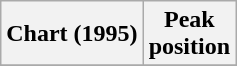<table class="wikitable plainrowheaders">
<tr>
<th>Chart (1995)</th>
<th>Peak<br>position</th>
</tr>
<tr>
</tr>
</table>
